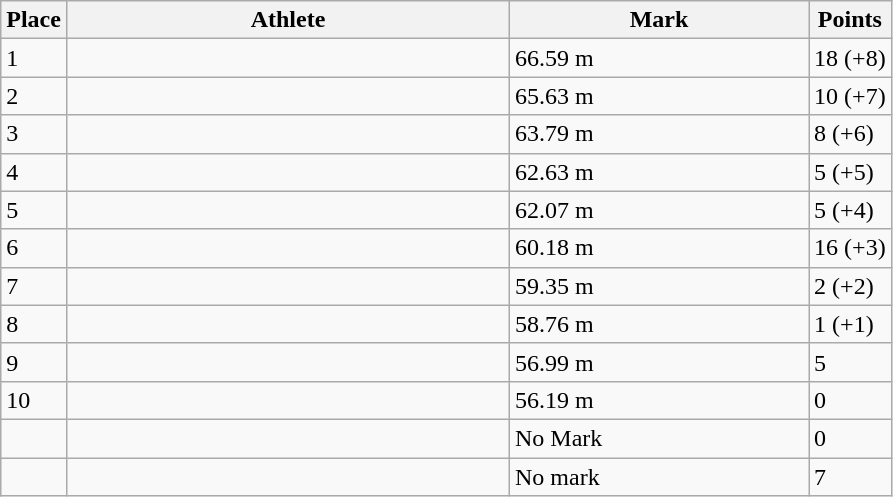<table class="wikitable sortable">
<tr>
<th>Place</th>
<th style="width:18em">Athlete</th>
<th style="width:12em">Mark</th>
<th>Points</th>
</tr>
<tr>
<td>1</td>
<td></td>
<td>66.59 m</td>
<td>18 (+8)</td>
</tr>
<tr>
<td>2</td>
<td></td>
<td>65.63 m </td>
<td>10 (+7)</td>
</tr>
<tr>
<td>3</td>
<td></td>
<td>63.79 m</td>
<td>8 (+6)</td>
</tr>
<tr>
<td>4</td>
<td></td>
<td>62.63 m</td>
<td>5 (+5)</td>
</tr>
<tr>
<td>5</td>
<td></td>
<td>62.07 m</td>
<td>5 (+4)</td>
</tr>
<tr>
<td>6</td>
<td></td>
<td>60.18 m</td>
<td>16 (+3)</td>
</tr>
<tr>
<td>7</td>
<td></td>
<td>59.35 m</td>
<td>2 (+2)</td>
</tr>
<tr>
<td>8</td>
<td></td>
<td>58.76 m</td>
<td>1 (+1)</td>
</tr>
<tr>
<td>9</td>
<td></td>
<td>56.99 m</td>
<td>5</td>
</tr>
<tr>
<td>10</td>
<td></td>
<td>56.19 m</td>
<td>0</td>
</tr>
<tr>
<td data-sort-value=11></td>
<td></td>
<td data-sort-value=0>No Mark</td>
<td>0</td>
</tr>
<tr>
<td data-sort-value=111></td>
<td></td>
<td data-sort-value=0>No mark</td>
<td>7</td>
</tr>
</table>
